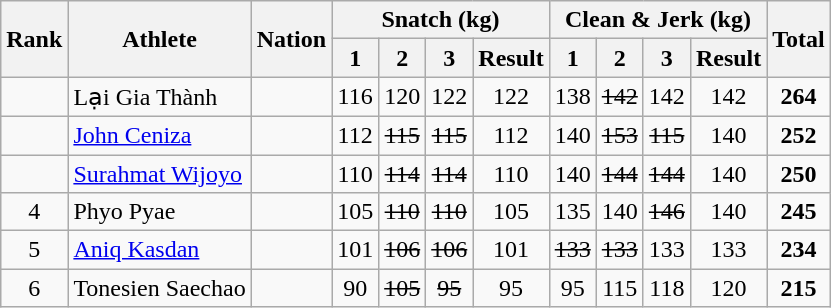<table class="wikitable sortable" style="text-align:center;">
<tr>
<th rowspan=2>Rank</th>
<th rowspan=2>Athlete</th>
<th rowspan=2>Nation</th>
<th colspan=4>Snatch (kg)</th>
<th colspan=4>Clean & Jerk (kg)</th>
<th rowspan=2>Total</th>
</tr>
<tr>
<th>1</th>
<th>2</th>
<th>3</th>
<th>Result</th>
<th>1</th>
<th>2</th>
<th>3</th>
<th>Result</th>
</tr>
<tr>
<td></td>
<td align=left>Lại Gia Thành</td>
<td align=left></td>
<td>116</td>
<td>120</td>
<td>122</td>
<td>122</td>
<td>138</td>
<td><s>142</s></td>
<td>142</td>
<td>142</td>
<td><strong>264</strong></td>
</tr>
<tr>
<td></td>
<td align=left><a href='#'>John Ceniza</a></td>
<td align=left></td>
<td>112</td>
<td><s>115</s></td>
<td><s>115</s></td>
<td>112</td>
<td>140</td>
<td><s>153</s></td>
<td><s>115</s></td>
<td>140</td>
<td><strong>252</strong></td>
</tr>
<tr>
<td></td>
<td align=left><a href='#'>Surahmat Wijoyo</a></td>
<td align=left></td>
<td>110</td>
<td><s>114</s></td>
<td><s>114</s></td>
<td>110</td>
<td>140</td>
<td><s>144</s></td>
<td><s>144</s></td>
<td>140</td>
<td><strong>250</strong></td>
</tr>
<tr>
<td>4</td>
<td align=left>Phyo Pyae</td>
<td align=left></td>
<td>105</td>
<td><s>110</s></td>
<td><s>110</s></td>
<td>105</td>
<td>135</td>
<td>140</td>
<td><s>146</s></td>
<td>140</td>
<td><strong>245</strong></td>
</tr>
<tr>
<td>5</td>
<td align=left><a href='#'>Aniq Kasdan</a></td>
<td align=left></td>
<td>101</td>
<td><s>106</s></td>
<td><s>106</s></td>
<td>101</td>
<td><s>133</s></td>
<td><s>133</s></td>
<td>133</td>
<td>133</td>
<td><strong>234</strong></td>
</tr>
<tr>
<td>6</td>
<td align=left>Tonesien Saechao</td>
<td align=left></td>
<td>90</td>
<td><s>105</s></td>
<td><s>95</s></td>
<td>95</td>
<td>95</td>
<td>115</td>
<td>118</td>
<td>120</td>
<td><strong>215</strong></td>
</tr>
</table>
